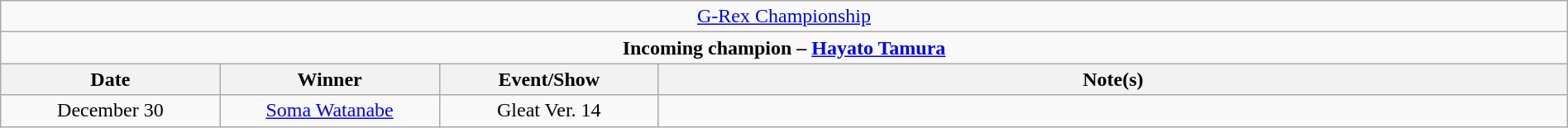<table class="wikitable" style="text-align:center; width:100%;">
<tr>
<td colspan="4" style="text-align: center;"><a href='#'>G-Rex Championship</a></td>
</tr>
<tr>
<td colspan="4" style="text-align: center;"><strong>Incoming champion – <a href='#'>Hayato Tamura</a></strong></td>
</tr>
<tr>
<th width=14%>Date</th>
<th width=14%>Winner</th>
<th width=14%>Event/Show</th>
<th width=58%>Note(s)</th>
</tr>
<tr>
<td>December 30</td>
<td><a href='#'>Soma Watanabe</a></td>
<td>Gleat Ver. 14</td>
<td></td>
</tr>
</table>
